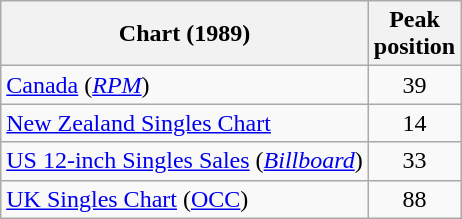<table class="wikitable">
<tr>
<th>Chart (1989)</th>
<th>Peak<br>position</th>
</tr>
<tr>
<td><a href='#'>Canada</a> (<em><a href='#'>RPM</a></em>)</td>
<td style="text-align:center;">39</td>
</tr>
<tr>
<td><a href='#'>New Zealand Singles Chart</a></td>
<td style="text-align:center;">14</td>
</tr>
<tr>
<td><a href='#'>US 12-inch Singles Sales</a> (<em><a href='#'>Billboard</a></em>)</td>
<td align="center">33</td>
</tr>
<tr>
<td><a href='#'>UK Singles Chart</a> (<a href='#'>OCC</a>)</td>
<td style="text-align:center;">88</td>
</tr>
</table>
